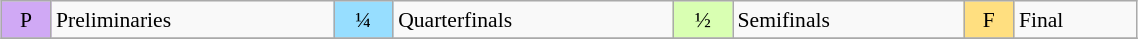<table class="wikitable" style="margin:0.5em auto; font-size:90%; line-height:1.25em;" width=60%;>
<tr>
<td style="background-color:#D0A9F5;text-align:center;">P</td>
<td>Preliminaries</td>
<td style="background-color:#97DEFF;text-align:center;">¼</td>
<td>Quarterfinals</td>
<td style="background-color:#D9FFB2;text-align:center;">½</td>
<td>Semifinals</td>
<td style="background-color:#FFDF80;text-align:center;">F</td>
<td>Final</td>
</tr>
<tr>
</tr>
</table>
